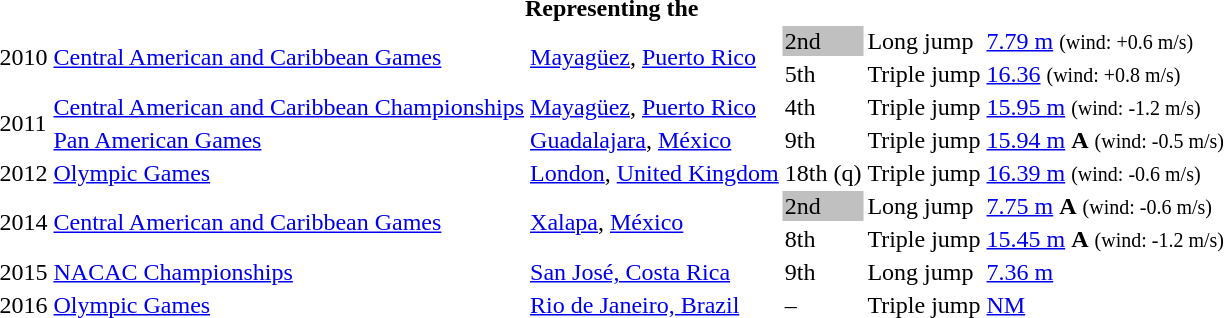<table>
<tr>
<th colspan="6">Representing the </th>
</tr>
<tr>
<td rowspan=2>2010</td>
<td rowspan=2><a href='#'>Central American and Caribbean Games</a></td>
<td rowspan=2><a href='#'>Mayagüez</a>, <a href='#'>Puerto Rico</a></td>
<td bgcolor=silver>2nd</td>
<td>Long jump</td>
<td><a href='#'>7.79 m</a> <small>(wind: +0.6 m/s)</small></td>
</tr>
<tr>
<td>5th</td>
<td>Triple jump</td>
<td><a href='#'>16.36</a> <small>(wind: +0.8 m/s)</small></td>
</tr>
<tr>
<td rowspan=2>2011</td>
<td><a href='#'>Central American and Caribbean Championships</a></td>
<td><a href='#'>Mayagüez</a>, <a href='#'>Puerto Rico</a></td>
<td>4th</td>
<td>Triple jump</td>
<td><a href='#'>15.95 m</a> <small>(wind: -1.2 m/s)</small></td>
</tr>
<tr>
<td><a href='#'>Pan American Games</a></td>
<td><a href='#'>Guadalajara</a>, <a href='#'>México</a></td>
<td>9th</td>
<td>Triple jump</td>
<td><a href='#'>15.94 m</a> <strong>A</strong> <small>(wind: -0.5 m/s)</small></td>
</tr>
<tr>
<td>2012</td>
<td><a href='#'>Olympic Games</a></td>
<td><a href='#'>London</a>, <a href='#'>United Kingdom</a></td>
<td>18th (q)</td>
<td>Triple jump</td>
<td><a href='#'>16.39 m</a> <small>(wind: -0.6 m/s)</small></td>
</tr>
<tr>
<td rowspan=2>2014</td>
<td rowspan=2><a href='#'>Central American and Caribbean Games</a></td>
<td rowspan=2><a href='#'>Xalapa</a>, <a href='#'>México</a></td>
<td bgcolor=silver>2nd</td>
<td>Long jump</td>
<td><a href='#'>7.75 m</a> <strong>A</strong> <small>(wind: -0.6 m/s)</small></td>
</tr>
<tr>
<td>8th</td>
<td>Triple jump</td>
<td><a href='#'>15.45 m</a> <strong>A</strong> <small>(wind: -1.2 m/s)</small></td>
</tr>
<tr>
<td>2015</td>
<td><a href='#'>NACAC Championships</a></td>
<td><a href='#'>San José, Costa Rica</a></td>
<td>9th</td>
<td>Long jump</td>
<td><a href='#'>7.36 m</a></td>
</tr>
<tr>
<td>2016</td>
<td><a href='#'>Olympic Games</a></td>
<td><a href='#'>Rio de Janeiro, Brazil</a></td>
<td>–</td>
<td>Triple jump</td>
<td><a href='#'>NM</a></td>
</tr>
</table>
